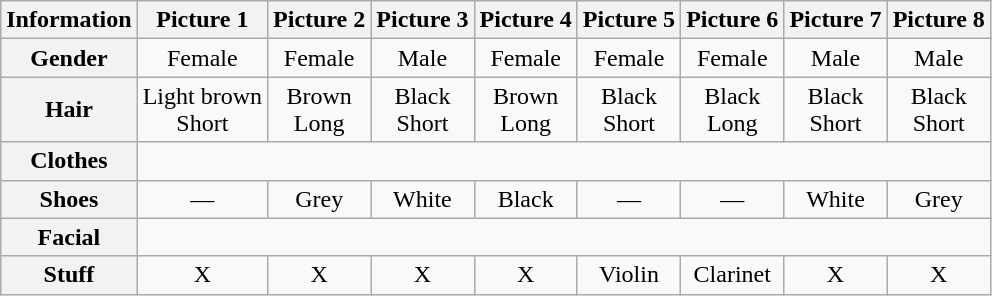<table class="wikitable plainrowheaders" style="text-align:center">
<tr>
<th scope="row">Information</th>
<th scope="row" style="text-align:center">Picture 1</th>
<th scope="row" style="text-align:center">Picture 2</th>
<th scope="row" style="text-align:center">Picture 3</th>
<th scope="row" style="text-align:center">Picture 4</th>
<th scope="col">Picture 5</th>
<th scope="row" style="text-align:center">Picture 6</th>
<th scope="row" style="text-align:center">Picture 7</th>
<th scope="row" style="text-align:center">Picture 8</th>
</tr>
<tr>
<th scope="row">Gender</th>
<td>Female</td>
<td>Female</td>
<td>Male</td>
<td>Female</td>
<td>Female</td>
<td>Female</td>
<td>Male</td>
<td>Male</td>
</tr>
<tr>
<th scope="row">Hair</th>
<td>Light brown<br>Short</td>
<td>Brown<br>Long</td>
<td>Black<br>Short</td>
<td>Brown<br>Long</td>
<td>Black<br>Short</td>
<td>Black<br>Long</td>
<td>Black<br>Short</td>
<td>Black<br>Short</td>
</tr>
<tr>
<th scope="row">Clothes</th>
<td colspan="8"></td>
</tr>
<tr>
<th scope="row">Shoes</th>
<td>—</td>
<td>Grey</td>
<td>White</td>
<td>Black</td>
<td>—</td>
<td>—</td>
<td>White</td>
<td>Grey</td>
</tr>
<tr>
<th scope="row">Facial</th>
<td colspan="8"></td>
</tr>
<tr>
<th scope="row">Stuff</th>
<td>X</td>
<td>X</td>
<td>X</td>
<td>X</td>
<td>Violin</td>
<td>Clarinet</td>
<td>X</td>
<td>X</td>
</tr>
</table>
